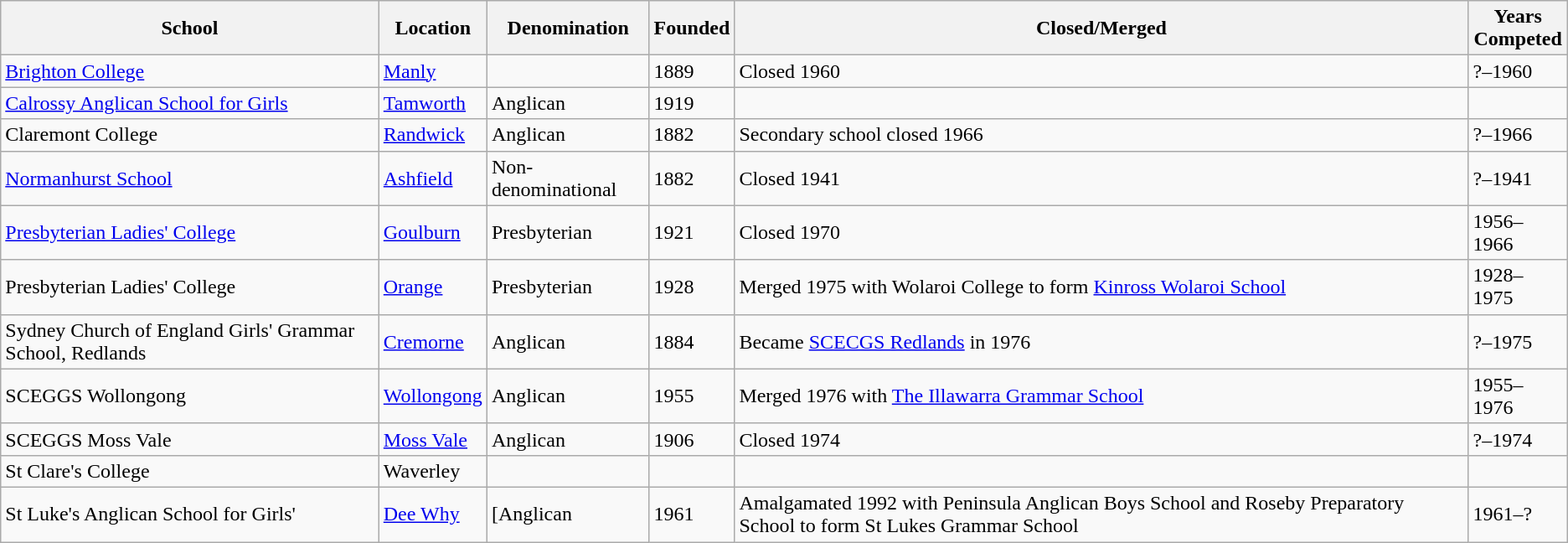<table class="wikitable">
<tr>
<th>School</th>
<th>Location</th>
<th>Denomination</th>
<th>Founded</th>
<th>Closed/Merged</th>
<th>Years<br>Competed</th>
</tr>
<tr>
<td><a href='#'>Brighton College</a></td>
<td><a href='#'>Manly</a></td>
<td></td>
<td>1889</td>
<td>Closed 1960</td>
<td>?–1960</td>
</tr>
<tr>
<td><a href='#'>Calrossy Anglican School for Girls</a></td>
<td><a href='#'>Tamworth</a></td>
<td>Anglican</td>
<td>1919</td>
<td></td>
<td></td>
</tr>
<tr>
<td>Claremont College</td>
<td><a href='#'>Randwick</a></td>
<td>Anglican</td>
<td>1882</td>
<td>Secondary school closed 1966</td>
<td>?–1966</td>
</tr>
<tr>
<td><a href='#'>Normanhurst School</a></td>
<td><a href='#'>Ashfield</a></td>
<td>Non-denominational</td>
<td>1882</td>
<td>Closed 1941</td>
<td>?–1941</td>
</tr>
<tr>
<td><a href='#'>Presbyterian Ladies' College</a></td>
<td><a href='#'>Goulburn</a></td>
<td>Presbyterian</td>
<td>1921</td>
<td>Closed 1970</td>
<td>1956–1966</td>
</tr>
<tr>
<td>Presbyterian Ladies' College</td>
<td><a href='#'>Orange</a></td>
<td>Presbyterian</td>
<td>1928</td>
<td>Merged 1975 with Wolaroi College to form <a href='#'>Kinross Wolaroi School</a></td>
<td>1928–1975</td>
</tr>
<tr>
<td>Sydney Church of England Girls' Grammar School, Redlands</td>
<td><a href='#'>Cremorne</a></td>
<td>Anglican</td>
<td>1884</td>
<td>Became <a href='#'>SCECGS Redlands</a> in 1976</td>
<td>?–1975</td>
</tr>
<tr>
<td>SCEGGS Wollongong</td>
<td><a href='#'>Wollongong</a></td>
<td>Anglican</td>
<td>1955</td>
<td>Merged 1976 with <a href='#'>The Illawarra Grammar School</a></td>
<td>1955–1976</td>
</tr>
<tr>
<td>SCEGGS Moss Vale</td>
<td><a href='#'>Moss Vale</a></td>
<td>Anglican</td>
<td>1906</td>
<td>Closed 1974</td>
<td>?–1974</td>
</tr>
<tr>
<td>St Clare's College</td>
<td>Waverley</td>
<td></td>
<td></td>
<td></td>
<td></td>
</tr>
<tr>
<td>St Luke's Anglican School for Girls'</td>
<td><a href='#'>Dee Why</a></td>
<td>[Anglican</td>
<td>1961</td>
<td>Amalgamated 1992 with Peninsula Anglican Boys School and Roseby Preparatory School to form St Lukes Grammar School</td>
<td>1961–?</td>
</tr>
</table>
